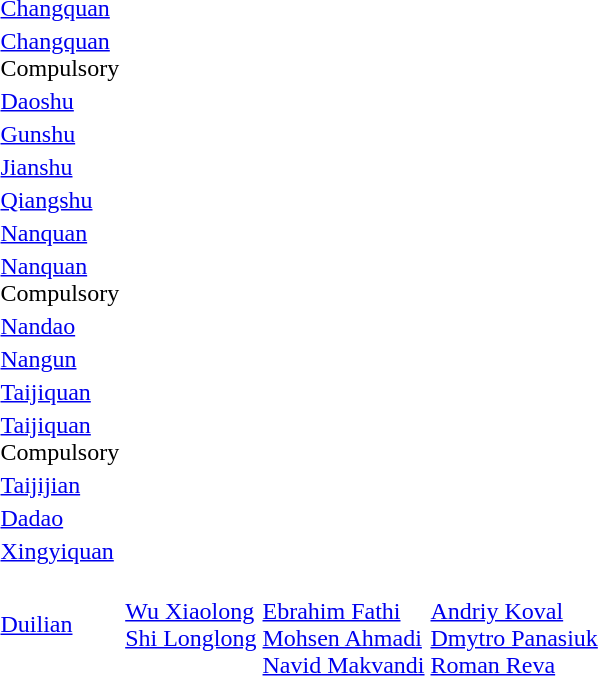<table>
<tr>
<td><a href='#'>Changquan</a></td>
<td></td>
<td></td>
<td></td>
</tr>
<tr>
<td><a href='#'>Changquan</a><br>Compulsory</td>
<td></td>
<td></td>
<td></td>
</tr>
<tr>
<td><a href='#'>Daoshu</a></td>
<td></td>
<td></td>
<td></td>
</tr>
<tr>
<td><a href='#'>Gunshu</a></td>
<td></td>
<td></td>
<td></td>
</tr>
<tr>
<td><a href='#'>Jianshu</a></td>
<td></td>
<td></td>
<td></td>
</tr>
<tr>
<td><a href='#'>Qiangshu</a></td>
<td></td>
<td></td>
<td></td>
</tr>
<tr>
<td><a href='#'>Nanquan</a></td>
<td></td>
<td></td>
<td></td>
</tr>
<tr>
<td><a href='#'>Nanquan</a><br>Compulsory</td>
<td></td>
<td></td>
<td></td>
</tr>
<tr>
<td><a href='#'>Nandao</a></td>
<td></td>
<td></td>
<td></td>
</tr>
<tr>
<td><a href='#'>Nangun</a></td>
<td></td>
<td></td>
<td></td>
</tr>
<tr>
<td><a href='#'>Taijiquan</a></td>
<td></td>
<td></td>
<td></td>
</tr>
<tr>
<td><a href='#'>Taijiquan</a><br>Compulsory</td>
<td></td>
<td></td>
<td></td>
</tr>
<tr>
<td><a href='#'>Taijijian</a></td>
<td></td>
<td></td>
<td></td>
</tr>
<tr>
<td><a href='#'>Dadao</a></td>
<td></td>
<td></td>
<td></td>
</tr>
<tr>
<td><a href='#'>Xingyiquan</a></td>
<td></td>
<td></td>
<td></td>
</tr>
<tr>
<td><a href='#'>Duilian</a></td>
<td valign=top><br><a href='#'>Wu Xiaolong</a><br><a href='#'>Shi Longlong</a></td>
<td><br><a href='#'>Ebrahim Fathi</a><br><a href='#'>Mohsen Ahmadi</a><br><a href='#'>Navid Makvandi</a></td>
<td><br><a href='#'>Andriy Koval</a><br><a href='#'>Dmytro Panasiuk</a><br><a href='#'>Roman Reva</a></td>
</tr>
</table>
